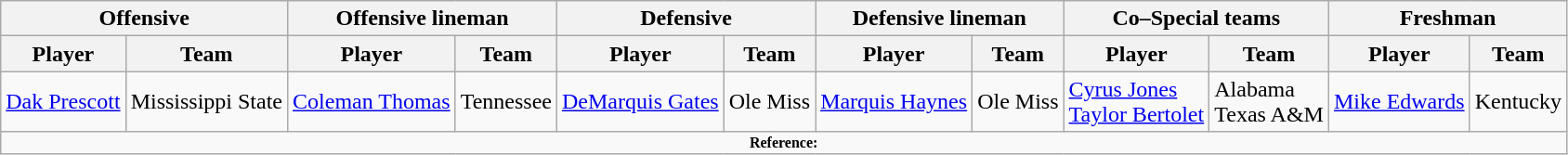<table class="wikitable">
<tr>
<th colspan="2">Offensive</th>
<th colspan="2">Offensive lineman</th>
<th colspan="2">Defensive</th>
<th colspan="2">Defensive lineman</th>
<th colspan="2">Co–Special teams</th>
<th colspan="2">Freshman</th>
</tr>
<tr>
<th>Player</th>
<th>Team</th>
<th>Player</th>
<th>Team</th>
<th>Player</th>
<th>Team</th>
<th>Player</th>
<th>Team</th>
<th>Player</th>
<th>Team</th>
<th>Player</th>
<th>Team</th>
</tr>
<tr>
<td><a href='#'>Dak Prescott</a></td>
<td>Mississippi State</td>
<td><a href='#'>Coleman Thomas</a></td>
<td>Tennessee</td>
<td><a href='#'>DeMarquis Gates</a></td>
<td>Ole Miss</td>
<td><a href='#'>Marquis Haynes</a></td>
<td>Ole Miss</td>
<td><a href='#'>Cyrus Jones</a> <br> <a href='#'>Taylor Bertolet</a></td>
<td>Alabama <br> Texas A&M</td>
<td><a href='#'>Mike Edwards</a></td>
<td>Kentucky</td>
</tr>
<tr>
<td colspan="12"  style="font-size:8pt; text-align:center;"><strong>Reference:</strong></td>
</tr>
</table>
